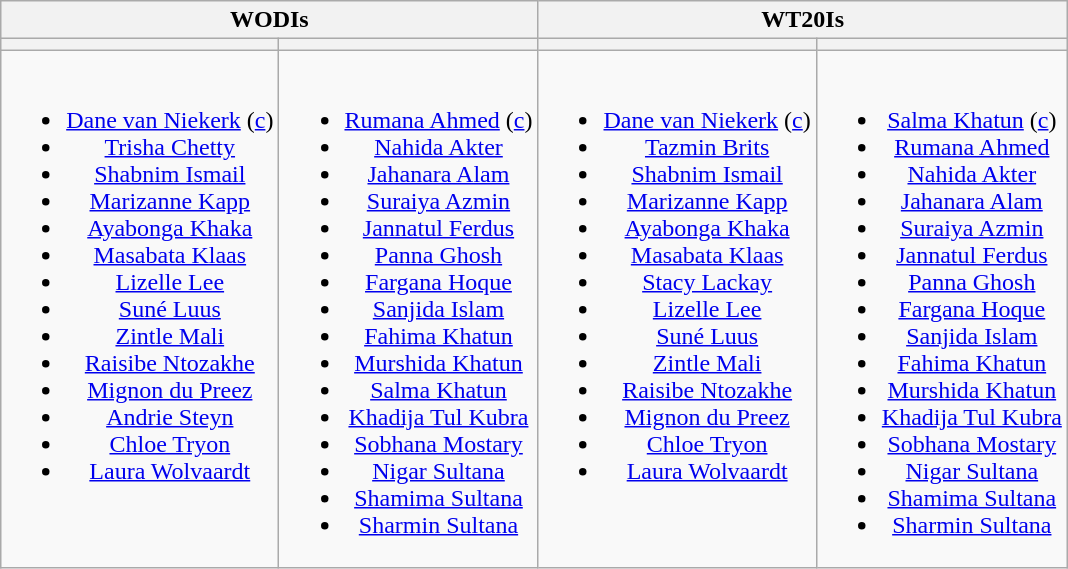<table class="wikitable" style="text-align:center; margin:auto">
<tr>
<th colspan=2>WODIs</th>
<th colspan=2>WT20Is</th>
</tr>
<tr>
<th></th>
<th></th>
<th></th>
<th></th>
</tr>
<tr style="vertical-align:top">
<td><br><ul><li><a href='#'>Dane van Niekerk</a> (<a href='#'>c</a>)</li><li><a href='#'>Trisha Chetty</a></li><li><a href='#'>Shabnim Ismail</a></li><li><a href='#'>Marizanne Kapp</a></li><li><a href='#'>Ayabonga Khaka</a></li><li><a href='#'>Masabata Klaas</a></li><li><a href='#'>Lizelle Lee</a></li><li><a href='#'>Suné Luus</a></li><li><a href='#'>Zintle Mali</a></li><li><a href='#'>Raisibe Ntozakhe</a></li><li><a href='#'>Mignon du Preez</a></li><li><a href='#'>Andrie Steyn</a></li><li><a href='#'>Chloe Tryon</a></li><li><a href='#'>Laura Wolvaardt</a></li></ul></td>
<td><br><ul><li><a href='#'>Rumana Ahmed</a> (<a href='#'>c</a>)</li><li><a href='#'>Nahida Akter</a></li><li><a href='#'>Jahanara Alam</a></li><li><a href='#'>Suraiya Azmin</a></li><li><a href='#'>Jannatul Ferdus</a></li><li><a href='#'>Panna Ghosh</a></li><li><a href='#'>Fargana Hoque</a></li><li><a href='#'>Sanjida Islam</a></li><li><a href='#'>Fahima Khatun</a></li><li><a href='#'>Murshida Khatun</a></li><li><a href='#'>Salma Khatun</a></li><li><a href='#'>Khadija Tul Kubra</a></li><li><a href='#'>Sobhana Mostary</a></li><li><a href='#'>Nigar Sultana</a></li><li><a href='#'>Shamima Sultana</a></li><li><a href='#'>Sharmin Sultana</a></li></ul></td>
<td><br><ul><li><a href='#'>Dane van Niekerk</a> (<a href='#'>c</a>)</li><li><a href='#'>Tazmin Brits</a></li><li><a href='#'>Shabnim Ismail</a></li><li><a href='#'>Marizanne Kapp</a></li><li><a href='#'>Ayabonga Khaka</a></li><li><a href='#'>Masabata Klaas</a></li><li><a href='#'>Stacy Lackay</a></li><li><a href='#'>Lizelle Lee</a></li><li><a href='#'>Suné Luus</a></li><li><a href='#'>Zintle Mali</a></li><li><a href='#'>Raisibe Ntozakhe</a></li><li><a href='#'>Mignon du Preez</a></li><li><a href='#'>Chloe Tryon</a></li><li><a href='#'>Laura Wolvaardt</a></li></ul></td>
<td><br><ul><li><a href='#'>Salma Khatun</a> (<a href='#'>c</a>)</li><li><a href='#'>Rumana Ahmed</a></li><li><a href='#'>Nahida Akter</a></li><li><a href='#'>Jahanara Alam</a></li><li><a href='#'>Suraiya Azmin</a></li><li><a href='#'>Jannatul Ferdus</a></li><li><a href='#'>Panna Ghosh</a></li><li><a href='#'>Fargana Hoque</a></li><li><a href='#'>Sanjida Islam</a></li><li><a href='#'>Fahima Khatun</a></li><li><a href='#'>Murshida Khatun</a></li><li><a href='#'>Khadija Tul Kubra</a></li><li><a href='#'>Sobhana Mostary</a></li><li><a href='#'>Nigar Sultana</a></li><li><a href='#'>Shamima Sultana</a></li><li><a href='#'>Sharmin Sultana</a></li></ul></td>
</tr>
</table>
